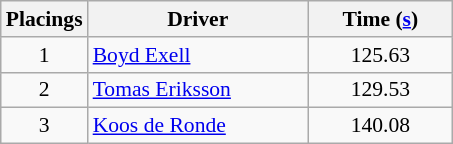<table class="wikitable" style="font-size: 90%">
<tr>
<th width=20>Placings </th>
<th width=140>Driver</th>
<th width=90>Time (<a href='#'>s</a>)</th>
</tr>
<tr>
<td align=center>1</td>
<td> <a href='#'>Boyd Exell</a></td>
<td align=center>125.63</td>
</tr>
<tr>
<td align=center>2</td>
<td> <a href='#'>Tomas Eriksson</a></td>
<td align=center>129.53</td>
</tr>
<tr>
<td align=center>3</td>
<td> <a href='#'>Koos de Ronde</a></td>
<td align=center>140.08</td>
</tr>
</table>
